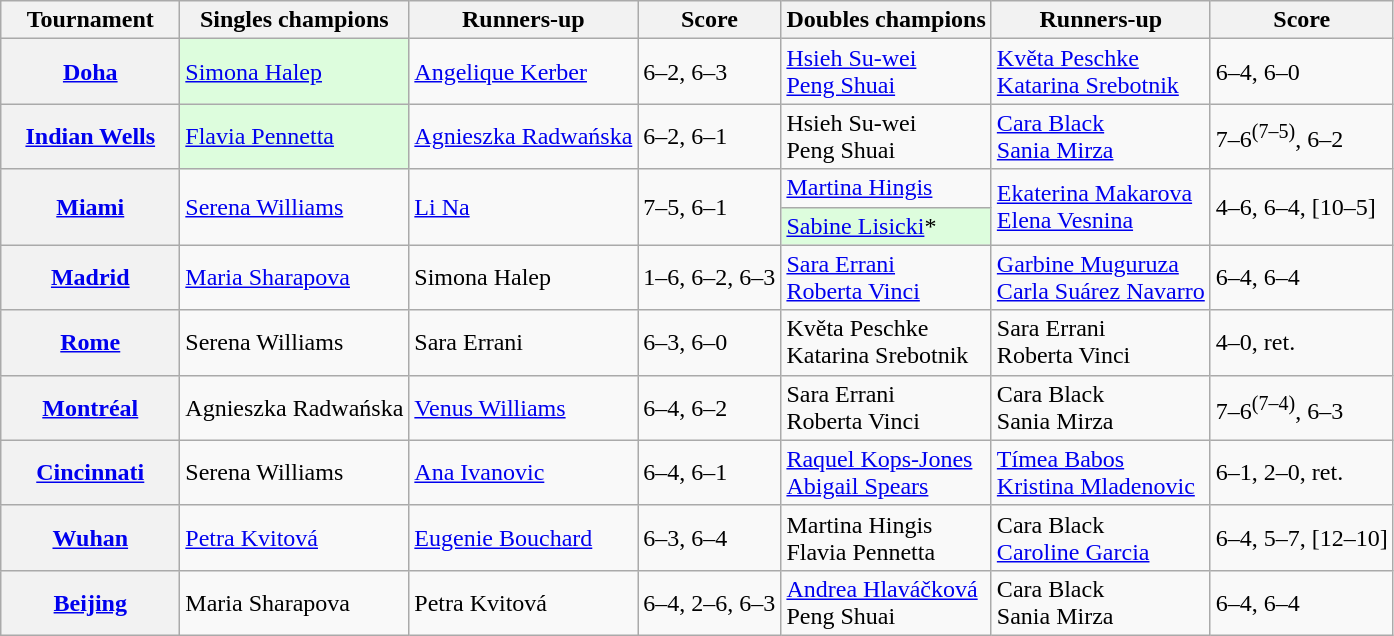<table class="wikitable plainrowheaders">
<tr>
<th scope="col" style="min-width:7em">Tournament</th>
<th scope="col">Singles champions</th>
<th scope="col">Runners-up</th>
<th scope="col">Score</th>
<th scope="col">Doubles champions</th>
<th scope="col">Runners-up</th>
<th scope="col">Score</th>
</tr>
<tr>
<th scope="row"><strong><a href='#'>Doha</a></strong><br></th>
<td style="background:#ddfddd"> <a href='#'>Simona Halep</a></td>
<td> <a href='#'>Angelique Kerber</a></td>
<td>6–2, 6–3</td>
<td> <a href='#'>Hsieh Su-wei</a> <br>  <a href='#'>Peng Shuai</a></td>
<td> <a href='#'>Květa Peschke</a> <br>  <a href='#'>Katarina Srebotnik</a></td>
<td>6–4, 6–0</td>
</tr>
<tr>
<th scope="row"><strong><a href='#'>Indian Wells</a></strong><br></th>
<td style="background:#ddfddd"> <a href='#'>Flavia Pennetta</a></td>
<td> <a href='#'>Agnieszka Radwańska</a></td>
<td>6–2, 6–1</td>
<td> Hsieh Su-wei <br>  Peng Shuai</td>
<td> <a href='#'>Cara Black</a> <br>  <a href='#'>Sania Mirza</a></td>
<td>7–6<sup>(7–5)</sup>, 6–2</td>
</tr>
<tr>
<th scope="row" rowspan=2><strong><a href='#'>Miami</a></strong><br></th>
<td rowspan="2"> <a href='#'>Serena Williams</a></td>
<td rowspan="2"> <a href='#'>Li Na</a></td>
<td rowspan="2">7–5, 6–1</td>
<td> <a href='#'>Martina Hingis</a></td>
<td rowspan="2"> <a href='#'>Ekaterina Makarova</a> <br>  <a href='#'>Elena Vesnina</a></td>
<td rowspan="2">4–6, 6–4, [10–5]</td>
</tr>
<tr>
<td style="background:#ddfddd"> <a href='#'>Sabine Lisicki</a>*</td>
</tr>
<tr>
<th scope="row"><strong><a href='#'>Madrid</a></strong><br></th>
<td> <a href='#'>Maria Sharapova</a></td>
<td> Simona Halep</td>
<td>1–6, 6–2, 6–3</td>
<td> <a href='#'>Sara Errani</a> <br>  <a href='#'>Roberta Vinci</a></td>
<td> <a href='#'>Garbine Muguruza</a> <br>  <a href='#'>Carla Suárez Navarro</a></td>
<td>6–4, 6–4</td>
</tr>
<tr>
<th scope="row"><strong><a href='#'>Rome</a></strong><br></th>
<td> Serena Williams</td>
<td> Sara Errani</td>
<td>6–3, 6–0</td>
<td> Květa Peschke <br>  Katarina Srebotnik</td>
<td> Sara Errani <br>  Roberta Vinci</td>
<td>4–0, ret.</td>
</tr>
<tr>
<th scope="row"><strong><a href='#'>Montréal</a></strong><br></th>
<td> Agnieszka Radwańska</td>
<td> <a href='#'>Venus Williams</a></td>
<td>6–4, 6–2</td>
<td> Sara Errani <br>  Roberta Vinci</td>
<td> Cara Black <br>  Sania Mirza</td>
<td>7–6<sup>(7–4)</sup>, 6–3</td>
</tr>
<tr>
<th scope="row"><strong><a href='#'>Cincinnati</a></strong><br></th>
<td> Serena Williams</td>
<td> <a href='#'>Ana Ivanovic</a></td>
<td>6–4, 6–1</td>
<td> <a href='#'>Raquel Kops-Jones</a> <br>  <a href='#'>Abigail Spears</a></td>
<td> <a href='#'>Tímea Babos</a> <br>  <a href='#'>Kristina Mladenovic</a></td>
<td>6–1, 2–0, ret.</td>
</tr>
<tr>
<th scope="row"><strong><a href='#'>Wuhan</a></strong><br></th>
<td> <a href='#'>Petra Kvitová</a></td>
<td> <a href='#'>Eugenie Bouchard</a></td>
<td>6–3, 6–4</td>
<td> Martina Hingis <br>  Flavia Pennetta</td>
<td> Cara Black <br>  <a href='#'>Caroline Garcia</a></td>
<td>6–4, 5–7, [12–10]</td>
</tr>
<tr>
<th scope="row"><strong><a href='#'>Beijing</a></strong><br></th>
<td> Maria Sharapova</td>
<td> Petra Kvitová</td>
<td>6–4, 2–6, 6–3</td>
<td> <a href='#'>Andrea Hlaváčková</a> <br>  Peng Shuai</td>
<td> Cara Black <br>  Sania Mirza</td>
<td>6–4, 6–4</td>
</tr>
</table>
